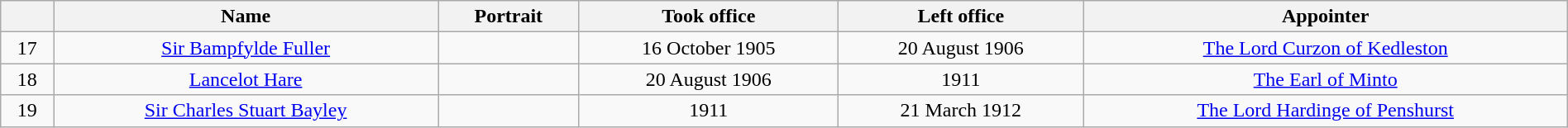<table class="wikitable" width="100%" style="text-align:center;">
<tr>
<th></th>
<th>Name</th>
<th>Portrait</th>
<th>Took office</th>
<th>Left office</th>
<th>Appointer</th>
</tr>
<tr>
<td>17</td>
<td><a href='#'>Sir Bampfylde Fuller</a></td>
<td></td>
<td>16 October 1905</td>
<td>20 August 1906</td>
<td><a href='#'>The Lord Curzon of Kedleston</a></td>
</tr>
<tr>
<td>18</td>
<td><a href='#'>Lancelot Hare</a></td>
<td></td>
<td>20 August 1906</td>
<td>1911</td>
<td><a href='#'>The Earl of Minto</a></td>
</tr>
<tr>
<td>19</td>
<td><a href='#'>Sir Charles Stuart Bayley</a></td>
<td></td>
<td>1911</td>
<td>21 March 1912</td>
<td><a href='#'>The Lord Hardinge of Penshurst</a></td>
</tr>
</table>
